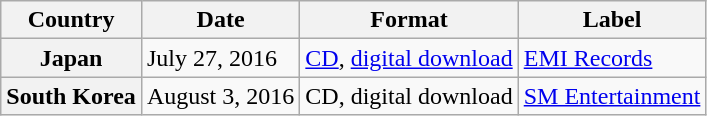<table class="wikitable plainrowheaders">
<tr>
<th scope="col">Country</th>
<th>Date</th>
<th>Format</th>
<th>Label</th>
</tr>
<tr>
<th scope="row">Japan</th>
<td>July 27, 2016</td>
<td><a href='#'>CD</a>, <a href='#'>digital download</a></td>
<td><a href='#'>EMI Records</a></td>
</tr>
<tr>
<th scope="row">South Korea</th>
<td>August 3, 2016</td>
<td>CD, digital download</td>
<td><a href='#'>SM Entertainment</a></td>
</tr>
</table>
